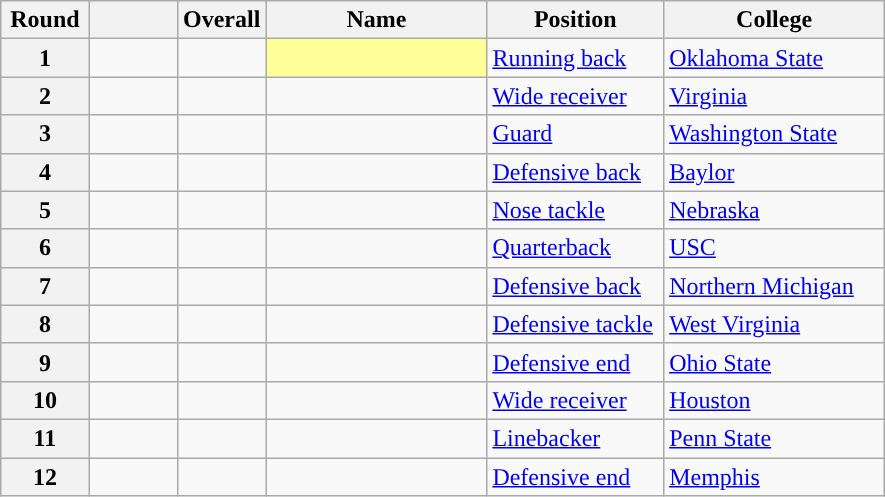<table class="wikitable sortable">
<tr>
<th scope="col" style="width: 10%;">Round</th>
<th scope="col" style="width: 10%;"></th>
<th scope="col" style="width: 10%;">Overall</th>
<th scope="col" style="width: 25%;">Name</th>
<th scope="col" style="width: 20%;">Position</th>
<th scope="col" style="width: 25%;">College</th>
</tr>
<tr>
<th scope="row">1</th>
<td></td>
<td></td>
<td style="background-color: #FFFF99;"> </td>
<td><a href='#'>Running back</a></td>
<td><a href='#'>Oklahoma State</a></td>
</tr>
<tr>
<th scope="row">2</th>
<td></td>
<td></td>
<td></td>
<td><a href='#'>Wide receiver</a></td>
<td><a href='#'>Virginia</a></td>
</tr>
<tr>
<th scope="row">3</th>
<td></td>
<td></td>
<td></td>
<td><a href='#'>Guard</a></td>
<td><a href='#'>Washington State</a></td>
</tr>
<tr>
<th scope="row">4</th>
<td></td>
<td></td>
<td></td>
<td><a href='#'>Defensive back</a></td>
<td><a href='#'>Baylor</a></td>
</tr>
<tr>
<th scope="row">5</th>
<td></td>
<td></td>
<td></td>
<td><a href='#'>Nose tackle</a></td>
<td><a href='#'>Nebraska</a></td>
</tr>
<tr>
<th scope="row">6</th>
<td></td>
<td></td>
<td></td>
<td><a href='#'>Quarterback</a></td>
<td><a href='#'>USC</a></td>
</tr>
<tr>
<th scope="row">7</th>
<td></td>
<td></td>
<td></td>
<td><a href='#'>Defensive back</a></td>
<td><a href='#'>Northern Michigan</a></td>
</tr>
<tr>
<th scope="row">8</th>
<td></td>
<td></td>
<td></td>
<td><a href='#'>Defensive tackle</a></td>
<td><a href='#'>West Virginia</a></td>
</tr>
<tr>
<th scope="row">9</th>
<td></td>
<td></td>
<td></td>
<td><a href='#'>Defensive end</a></td>
<td><a href='#'>Ohio State</a></td>
</tr>
<tr>
<th scope="row">10</th>
<td></td>
<td></td>
<td></td>
<td><a href='#'>Wide receiver</a></td>
<td><a href='#'>Houston</a></td>
</tr>
<tr>
<th scope="row">11</th>
<td></td>
<td></td>
<td></td>
<td><a href='#'>Linebacker</a></td>
<td><a href='#'>Penn State</a></td>
</tr>
<tr>
<th scope="row">12</th>
<td></td>
<td></td>
<td></td>
<td><a href='#'>Defensive end</a></td>
<td><a href='#'>Memphis</a></td>
</tr>
</table>
